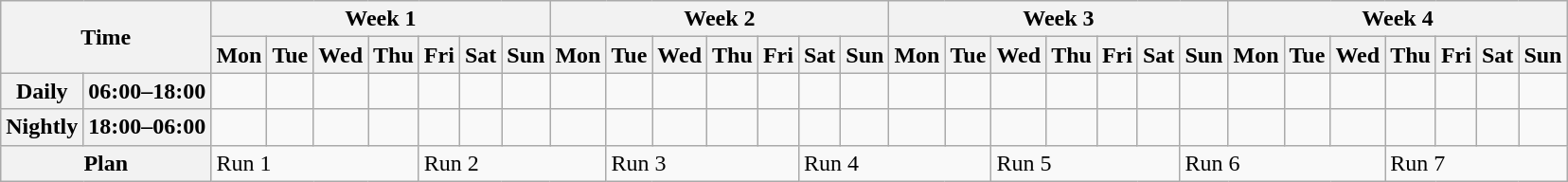<table class="wikitable">
<tr>
<th rowspan=2 colspan=2>Time</th>
<th colspan=7>Week 1</th>
<th colspan=7>Week 2</th>
<th colspan=7>Week 3</th>
<th colspan=7>Week 4</th>
</tr>
<tr>
<th>Mon</th>
<th>Tue</th>
<th>Wed</th>
<th>Thu</th>
<th>Fri</th>
<th>Sat</th>
<th>Sun</th>
<th>Mon</th>
<th>Tue</th>
<th>Wed</th>
<th>Thu</th>
<th>Fri</th>
<th>Sat</th>
<th>Sun</th>
<th>Mon</th>
<th>Tue</th>
<th>Wed</th>
<th>Thu</th>
<th>Fri</th>
<th>Sat</th>
<th>Sun</th>
<th>Mon</th>
<th>Tue</th>
<th>Wed</th>
<th>Thu</th>
<th>Fri</th>
<th>Sat</th>
<th>Sun</th>
</tr>
<tr>
<th>Daily</th>
<th>06:00–18:00</th>
<td></td>
<td></td>
<td></td>
<td></td>
<td></td>
<td></td>
<td></td>
<td></td>
<td></td>
<td></td>
<td></td>
<td></td>
<td></td>
<td></td>
<td></td>
<td></td>
<td></td>
<td></td>
<td></td>
<td></td>
<td></td>
<td></td>
<td></td>
<td></td>
<td></td>
<td></td>
<td></td>
<td></td>
</tr>
<tr>
<th>Nightly</th>
<th>18:00–06:00</th>
<td></td>
<td></td>
<td></td>
<td></td>
<td></td>
<td></td>
<td></td>
<td></td>
<td></td>
<td></td>
<td></td>
<td></td>
<td></td>
<td></td>
<td></td>
<td></td>
<td></td>
<td></td>
<td></td>
<td></td>
<td></td>
<td></td>
<td></td>
<td></td>
<td></td>
<td></td>
<td></td>
<td></td>
</tr>
<tr>
<th colspan=2>Plan</th>
<td colspan=4>Run 1</td>
<td colspan=4>Run 2</td>
<td colspan=4>Run 3</td>
<td colspan=4>Run 4</td>
<td colspan=4>Run 5</td>
<td colspan=4>Run 6</td>
<td colspan=4>Run 7</td>
</tr>
</table>
